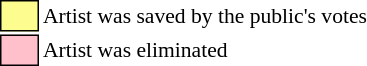<table class="toccolours"style="font-size: 90%; white-space: nowrap;">
<tr>
<td style="background:#fdfc8f; border:1px solid black;">      </td>
<td>Artist was saved by the public's votes</td>
</tr>
<tr>
<td style="background:pink; border:1px solid black;">      </td>
<td>Artist was eliminated</td>
</tr>
</table>
